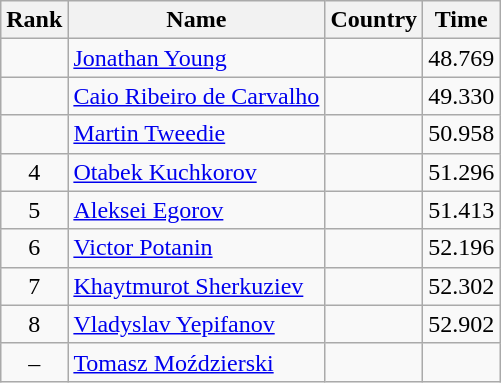<table class="wikitable" style="text-align:center">
<tr>
<th>Rank</th>
<th>Name</th>
<th>Country</th>
<th>Time</th>
</tr>
<tr>
<td></td>
<td align="left"><a href='#'>Jonathan Young</a></td>
<td align="left"></td>
<td>48.769</td>
</tr>
<tr>
<td></td>
<td align="left"><a href='#'>Caio Ribeiro de Carvalho</a></td>
<td align="left"></td>
<td>49.330</td>
</tr>
<tr>
<td></td>
<td align="left"><a href='#'>Martin Tweedie</a></td>
<td align="left"></td>
<td>50.958</td>
</tr>
<tr>
<td>4</td>
<td align="left"><a href='#'>Otabek Kuchkorov</a></td>
<td align="left"></td>
<td>51.296</td>
</tr>
<tr>
<td>5</td>
<td align="left"><a href='#'>Aleksei Egorov</a></td>
<td align="left"></td>
<td>51.413</td>
</tr>
<tr>
<td>6</td>
<td align="left"><a href='#'>Victor Potanin</a></td>
<td align="left"></td>
<td>52.196</td>
</tr>
<tr>
<td>7</td>
<td align="left"><a href='#'>Khaytmurot Sherkuziev</a></td>
<td align="left"></td>
<td>52.302</td>
</tr>
<tr>
<td>8</td>
<td align="left"><a href='#'>Vladyslav Yepifanov</a></td>
<td align="left"></td>
<td>52.902</td>
</tr>
<tr>
<td>–</td>
<td align="left"><a href='#'>Tomasz Moździerski</a></td>
<td align="left"></td>
<td></td>
</tr>
</table>
